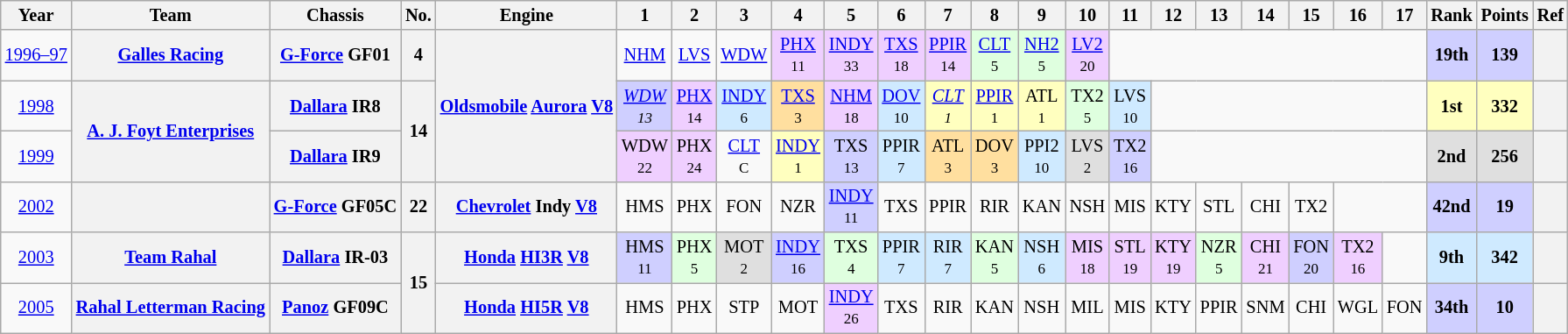<table class="wikitable" style="text-align:center; font-size:85%">
<tr>
<th>Year</th>
<th>Team</th>
<th>Chassis</th>
<th>No.</th>
<th>Engine</th>
<th>1</th>
<th>2</th>
<th>3</th>
<th>4</th>
<th>5</th>
<th>6</th>
<th>7</th>
<th>8</th>
<th>9</th>
<th>10</th>
<th>11</th>
<th>12</th>
<th>13</th>
<th>14</th>
<th>15</th>
<th>16</th>
<th>17</th>
<th>Rank</th>
<th>Points</th>
<th>Ref</th>
</tr>
<tr>
<td nowrap><a href='#'>1996–97</a></td>
<th nowrap><a href='#'>Galles Racing</a></th>
<th nowrap><a href='#'>G-Force</a> GF01</th>
<th>4</th>
<th rowspan=3><a href='#'>Oldsmobile</a> <a href='#'>Aurora</a> <a href='#'>V8</a></th>
<td><a href='#'>NHM</a></td>
<td><a href='#'>LVS</a></td>
<td><a href='#'>WDW</a></td>
<td style="background:#EFCFFF;"><a href='#'>PHX</a><br><small>11</small></td>
<td style="background:#EFCFFF;"><a href='#'>INDY</a><br><small>33</small></td>
<td style="background:#EFCFFF;"><a href='#'>TXS</a><br><small>18</small></td>
<td style="background:#EFCFFF;"><a href='#'>PPIR</a><br><small>14</small></td>
<td style="background:#DFFFDF;"><a href='#'>CLT</a><br><small>5</small></td>
<td style="background:#DFFFDF;"><a href='#'>NH2</a><br><small>5</small></td>
<td style="background:#EFCFFF;"><a href='#'>LV2</a><br><small>20</small></td>
<td colspan=7></td>
<th style="background:#CFCFFF;"><strong>19th</strong></th>
<th style="background:#CFCFFF;"><strong>139</strong></th>
<th></th>
</tr>
<tr>
<td><a href='#'>1998</a></td>
<th rowspan=2 nowrap><a href='#'>A. J. Foyt Enterprises</a></th>
<th nowrap><a href='#'>Dallara</a> IR8</th>
<th rowspan=2>14</th>
<td style="background:#CFCFFF;"><em><a href='#'>WDW</a><br><small>13</small></em></td>
<td style="background:#EFCFFF;"><a href='#'>PHX</a><br><small>14</small></td>
<td style="background:#CFEAFF;"><a href='#'>INDY</a><br><small>6</small></td>
<td style="background:#FFDF9F;"><a href='#'>TXS</a><br><small>3</small></td>
<td style="background:#EFCFFF;"><a href='#'>NHM</a><br><small>18</small></td>
<td style="background:#CFEAFF;"><a href='#'>DOV</a><br><small>10</small></td>
<td style="background:#FFFFBF;"><em><a href='#'>CLT</a><br><small>1</small></em></td>
<td style="background:#FFFFBF;"><a href='#'>PPIR</a><br><small>1</small></td>
<td style="background:#FFFFBF;">ATL<br><small>1</small></td>
<td style="background:#DFFFDF;">TX2<br><small>5</small></td>
<td style="background:#CFEAFF;">LVS<br><small>10</small></td>
<td colspan=6></td>
<td style="background:#FFFFBF;"><strong>1st</strong></td>
<td style="background:#FFFFBF;"><strong>332</strong></td>
<th></th>
</tr>
<tr>
<td><a href='#'>1999</a></td>
<th nowrap><a href='#'>Dallara</a> IR9</th>
<td style="background:#EFCFFF;">WDW<br><small>22</small></td>
<td style="background:#EFCFFF;">PHX<br><small>24</small></td>
<td><a href='#'>CLT</a><br><small>C</small></td>
<td style="background:#FFFFBF;"><a href='#'>INDY</a><br><small>1</small></td>
<td style="background:#CFCFFF;">TXS<br><small>13</small></td>
<td style="background:#CFEAFF;">PPIR<br><small>7</small></td>
<td style="background:#FFDF9F;">ATL<br><small>3</small></td>
<td style="background:#FFDF9F;">DOV<br><small>3</small></td>
<td style="background:#CFEAFF;">PPI2<br><small>10</small></td>
<td style="background:#DFDFDF;">LVS<br><small>2</small></td>
<td style="background:#CFCFFF;">TX2<br><small>16</small></td>
<td colspan=6></td>
<th style="background:#DFDFDF;"><strong>2nd</strong></th>
<th style="background:#DFDFDF;"><strong>256</strong></th>
<th></th>
</tr>
<tr>
<td><a href='#'>2002</a></td>
<th></th>
<th><a href='#'>G-Force</a> GF05C</th>
<th>22</th>
<th><a href='#'>Chevrolet</a> Indy <a href='#'>V8</a></th>
<td>HMS</td>
<td>PHX</td>
<td>FON</td>
<td>NZR</td>
<td style="background:#CFCFFF;"><a href='#'>INDY</a><br><small>11</small></td>
<td>TXS</td>
<td>PPIR</td>
<td>RIR</td>
<td>KAN</td>
<td>NSH</td>
<td>MIS</td>
<td>KTY</td>
<td>STL</td>
<td>CHI</td>
<td>TX2</td>
<td colspan=2></td>
<th style="background:#CFCFFF;"><strong>42nd</strong></th>
<th style="background:#CFCFFF;"><strong>19</strong></th>
<th></th>
</tr>
<tr>
<td><a href='#'>2003</a></td>
<th nowrap><a href='#'>Team Rahal</a></th>
<th nowrap><a href='#'>Dallara</a> IR-03</th>
<th rowspan=2>15</th>
<th><a href='#'>Honda</a> <a href='#'>HI3R</a> <a href='#'>V8</a></th>
<td style="background:#CFCFFF;">HMS<br><small>11</small></td>
<td style="background:#DFFFDF;">PHX<br><small>5</small></td>
<td style="background:#DFDFDF;">MOT<br><small>2</small></td>
<td style="background:#CFCFFF;"><a href='#'>INDY</a><br><small>16</small></td>
<td style="background:#DFFFDF;">TXS<br><small>4</small></td>
<td style="background:#CFEAFF;">PPIR<br><small>7</small></td>
<td style="background:#CFEAFF;">RIR<br><small>7</small></td>
<td style="background:#DFFFDF;">KAN<br><small>5</small></td>
<td style="background:#CFEAFF;">NSH<br><small>6</small></td>
<td style="background:#EFCFFF;">MIS<br><small>18</small></td>
<td style="background:#EFCFFF;">STL<br><small>19</small></td>
<td style="background:#EFCFFF;">KTY<br><small>19</small></td>
<td style="background:#DFFFDF;">NZR<br><small>5</small></td>
<td style="background:#EFCFFF;">CHI<br><small>21</small></td>
<td style="background:#CFCFFF;">FON<br><small>20</small></td>
<td style="background:#EFCFFF;">TX2<br><small>16</small></td>
<td></td>
<th style="background:#CFEAFF;"><strong>9th</strong></th>
<th style="background:#CFEAFF;"><strong>342</strong></th>
<th></th>
</tr>
<tr>
<td><a href='#'>2005</a></td>
<th nowrap><a href='#'>Rahal Letterman Racing</a></th>
<th nowrap><a href='#'>Panoz</a> GF09C</th>
<th nowrap><a href='#'>Honda</a> <a href='#'>HI5R</a> <a href='#'>V8</a></th>
<td>HMS</td>
<td>PHX</td>
<td>STP</td>
<td>MOT</td>
<td style="background:#EFCFFF;"><a href='#'>INDY</a><br><small>26</small></td>
<td>TXS</td>
<td>RIR</td>
<td>KAN</td>
<td>NSH</td>
<td>MIL</td>
<td>MIS</td>
<td>KTY</td>
<td>PPIR</td>
<td>SNM</td>
<td>CHI</td>
<td>WGL</td>
<td>FON</td>
<th style="background:#CFCFFF;"><strong>34th</strong></th>
<th style="background:#CFCFFF;"><strong>10</strong></th>
<th></th>
</tr>
</table>
